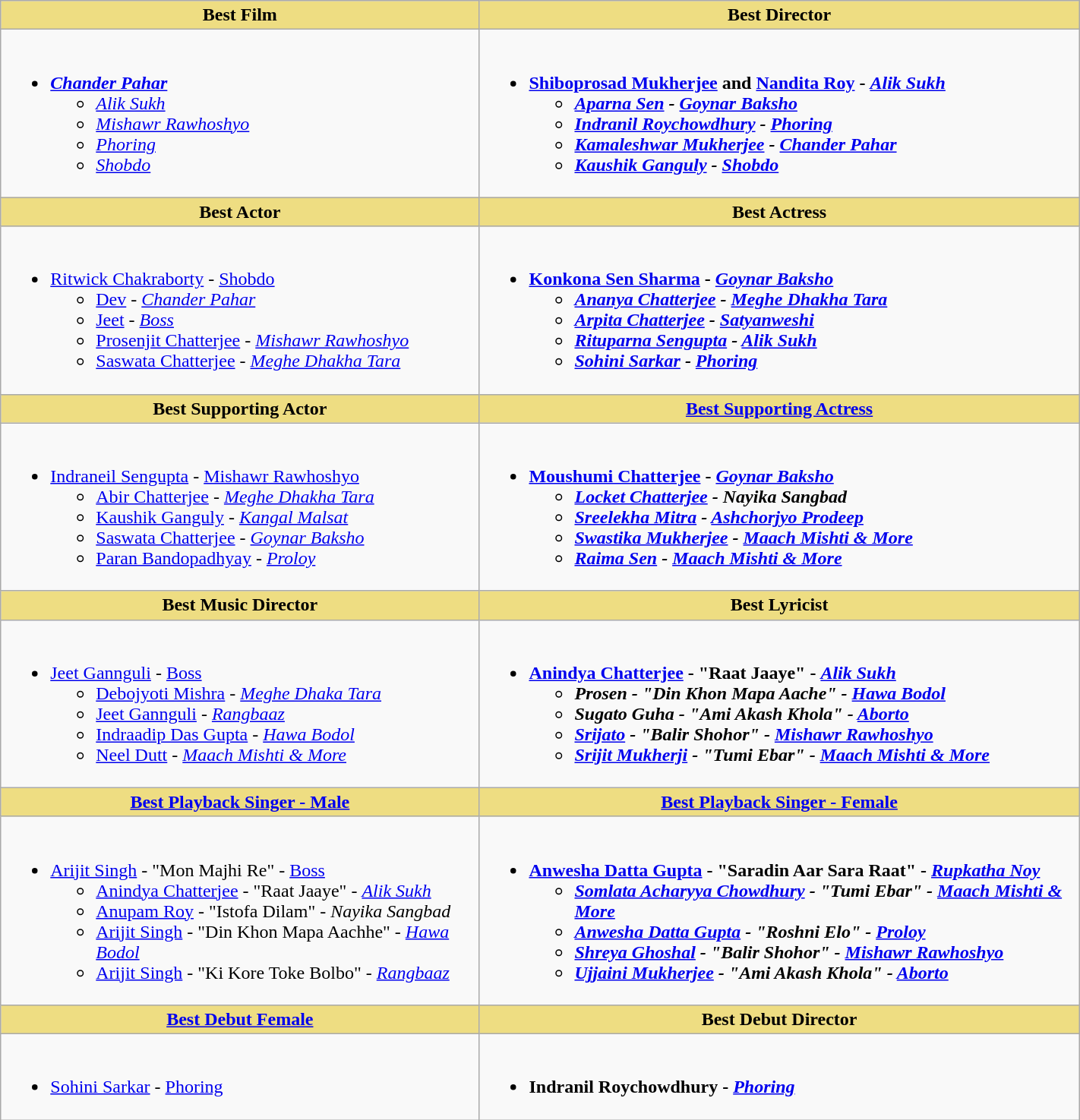<table class="wikitable" width="75%" |>
<tr>
<th ! style="background:#eedd82; text-align:center;">Best Film</th>
<th ! style="background:#eedd82; text-align:center;">Best Director</th>
</tr>
<tr>
<td valign="top"><br><ul><li><strong><em><a href='#'>Chander Pahar</a></em></strong><ul><li><em><a href='#'>Alik Sukh</a></em></li><li><em><a href='#'>Mishawr Rawhoshyo</a></em></li><li><em><a href='#'>Phoring</a></em></li><li><em><a href='#'>Shobdo</a></em></li></ul></li></ul></td>
<td valign="top"><br><ul><li><strong><a href='#'>Shiboprosad Mukherjee</a> and <a href='#'>Nandita Roy</a> - <em><a href='#'>Alik Sukh</a><strong><em><ul><li><a href='#'>Aparna Sen</a> - </em><a href='#'>Goynar Baksho</a><em></li><li><a href='#'>Indranil Roychowdhury</a> - </em><a href='#'>Phoring</a><em></li><li><a href='#'>Kamaleshwar Mukherjee</a> - </em><a href='#'>Chander Pahar</a><em></li><li><a href='#'>Kaushik Ganguly</a> - </em><a href='#'>Shobdo</a><em></li></ul></li></ul></td>
</tr>
<tr>
<th ! style="background:#eedd82; text-align:center;">Best Actor</th>
<th ! style="background:#eedd82; text-align:center;">Best Actress</th>
</tr>
<tr>
<td><br><ul><li></strong><a href='#'>Ritwick Chakraborty</a> - </em><a href='#'>Shobdo</a></em></strong><ul><li><a href='#'>Dev</a> - <em><a href='#'>Chander Pahar</a></em></li><li><a href='#'>Jeet</a> - <em><a href='#'>Boss</a></em></li><li><a href='#'>Prosenjit Chatterjee</a> - <em><a href='#'>Mishawr Rawhoshyo</a></em></li><li><a href='#'>Saswata Chatterjee</a> - <em><a href='#'>Meghe Dhakha Tara</a></em></li></ul></li></ul></td>
<td><br><ul><li><strong><a href='#'>Konkona Sen Sharma</a> - <em><a href='#'>Goynar Baksho</a><strong><em><ul><li><a href='#'>Ananya Chatterjee</a> - </em><a href='#'>Meghe Dhakha Tara</a><em></li><li><a href='#'>Arpita Chatterjee</a>   - </em><a href='#'>Satyanweshi</a><em></li><li><a href='#'>Rituparna Sengupta</a> - </em><a href='#'>Alik Sukh</a><em></li><li><a href='#'>Sohini Sarkar</a> - </em><a href='#'>Phoring</a><em></li></ul></li></ul></td>
</tr>
<tr>
<th ! style="background:#eedd82; text-align:center;">Best Supporting Actor</th>
<th ! style="background:#eedd82; text-align:center;"><a href='#'>Best Supporting Actress</a></th>
</tr>
<tr>
<td><br><ul><li></strong><a href='#'>Indraneil Sengupta</a> - </em><a href='#'>Mishawr Rawhoshyo</a></em></strong><ul><li><a href='#'>Abir Chatterjee</a> - <em><a href='#'>Meghe Dhakha Tara</a></em></li><li><a href='#'>Kaushik Ganguly</a> - <em><a href='#'>Kangal Malsat</a></em></li><li><a href='#'>Saswata Chatterjee</a> - <em><a href='#'>Goynar Baksho</a></em></li><li><a href='#'>Paran Bandopadhyay</a> - <em><a href='#'>Proloy</a></em></li></ul></li></ul></td>
<td><br><ul><li><strong><a href='#'>Moushumi Chatterjee</a> - <em><a href='#'>Goynar Baksho</a><strong><em><ul><li><a href='#'>Locket Chatterjee</a> - </em>Nayika Sangbad<em></li><li><a href='#'>Sreelekha Mitra</a> - </em><a href='#'>Ashchorjyo Prodeep</a><em></li><li><a href='#'>Swastika Mukherjee</a> - </em><a href='#'>Maach Mishti & More</a><em></li><li><a href='#'>Raima Sen</a> - </em><a href='#'>Maach Mishti & More</a><em></li></ul></li></ul></td>
</tr>
<tr>
<th ! style="background:#eedd82; text-align:center;">Best Music Director</th>
<th ! style="background:#eedd82; text-align:center;">Best Lyricist</th>
</tr>
<tr>
<td><br><ul><li></strong><a href='#'>Jeet Gannguli</a> - </em><a href='#'>Boss</a></em></strong><ul><li><a href='#'>Debojyoti Mishra</a> - <em><a href='#'>Meghe Dhaka Tara</a></em></li><li><a href='#'>Jeet Gannguli</a> - <em><a href='#'>Rangbaaz</a></em></li><li><a href='#'>Indraadip Das Gupta</a> - <em><a href='#'>Hawa Bodol</a></em></li><li><a href='#'>Neel Dutt</a> - <em><a href='#'>Maach Mishti & More</a></em></li></ul></li></ul></td>
<td><br><ul><li><strong><a href='#'>Anindya Chatterjee</a> - "Raat Jaaye" - <em><a href='#'>Alik Sukh</a><strong><em><ul><li>Prosen - "Din Khon Mapa Aache" - </em><a href='#'>Hawa Bodol</a><em></li><li>Sugato Guha - "Ami Akash Khola" - </em><a href='#'>Aborto</a><em></li><li><a href='#'>Srijato</a> - "Balir Shohor" - </em><a href='#'>Mishawr Rawhoshyo</a><em></li><li><a href='#'>Srijit Mukherji</a> - "Tumi Ebar" - </em><a href='#'>Maach Mishti & More</a><em></li></ul></li></ul></td>
</tr>
<tr>
<th ! style="background:#eedd82; text-align:center;"><a href='#'>Best Playback Singer - Male</a></th>
<th ! style="background:#eedd82; text-align:center;"><a href='#'>Best Playback Singer - Female</a></th>
</tr>
<tr>
<td><br><ul><li></strong><a href='#'>Arijit Singh</a> - "Mon Majhi Re" - </em><a href='#'>Boss</a></em></strong><ul><li><a href='#'>Anindya Chatterjee</a> - "Raat Jaaye" - <em><a href='#'>Alik Sukh</a></em></li><li><a href='#'>Anupam Roy</a> - "Istofa Dilam" - <em>Nayika Sangbad</em></li><li><a href='#'>Arijit Singh</a> - "Din Khon Mapa Aachhe" - <em><a href='#'>Hawa Bodol</a></em></li><li><a href='#'>Arijit Singh</a> - "Ki Kore Toke Bolbo" - <em><a href='#'>Rangbaaz</a></em></li></ul></li></ul></td>
<td><br><ul><li><strong><a href='#'>Anwesha Datta Gupta</a> - "Saradin Aar Sara Raat" - <em><a href='#'>Rupkatha Noy</a><strong><em><ul><li><a href='#'>Somlata Acharyya Chowdhury</a> - "Tumi Ebar" - </em><a href='#'>Maach Mishti & More</a><em></li><li><a href='#'>Anwesha Datta Gupta</a> - "Roshni Elo" - </em><a href='#'>Proloy</a><em></li><li><a href='#'>Shreya Ghoshal</a> - "Balir Shohor" - </em><a href='#'>Mishawr Rawhoshyo</a><em></li><li><a href='#'>Ujjaini Mukherjee</a> - "Ami Akash Khola" - </em><a href='#'>Aborto</a><em></li></ul></li></ul></td>
</tr>
<tr>
<th ! style="background:#eedd82; text-align:cebter;"><a href='#'>Best Debut Female</a></th>
<th ! style="background:#eedd82; text-align:cebter;">Best Debut Director</th>
</tr>
<tr>
<td><br><ul><li></strong><a href='#'>Sohini Sarkar</a> - </em><a href='#'>Phoring</a></em></strong></li></ul></td>
<td><br><ul><li><strong>Indranil Roychowdhury - <em><a href='#'>Phoring</a><strong><em></li></ul></td>
</tr>
</table>
